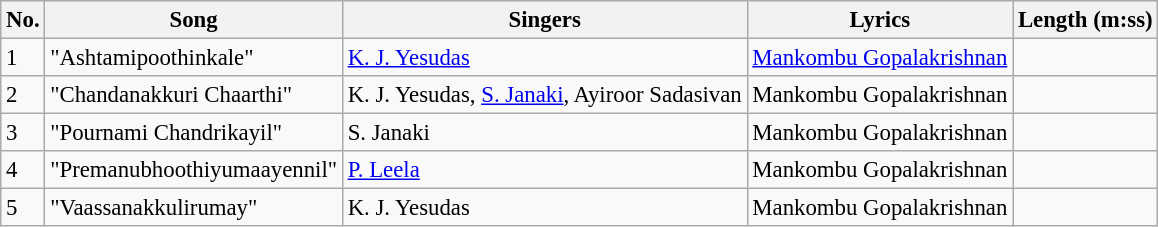<table class="wikitable" style="font-size:95%;">
<tr>
<th>No.</th>
<th>Song</th>
<th>Singers</th>
<th>Lyrics</th>
<th>Length (m:ss)</th>
</tr>
<tr>
<td>1</td>
<td>"Ashtamipoothinkale"</td>
<td><a href='#'>K. J. Yesudas</a></td>
<td><a href='#'>Mankombu Gopalakrishnan</a></td>
<td></td>
</tr>
<tr>
<td>2</td>
<td>"Chandanakkuri Chaarthi"</td>
<td>K. J. Yesudas, <a href='#'>S. Janaki</a>, Ayiroor Sadasivan</td>
<td>Mankombu Gopalakrishnan</td>
<td></td>
</tr>
<tr>
<td>3</td>
<td>"Pournami Chandrikayil"</td>
<td>S. Janaki</td>
<td>Mankombu Gopalakrishnan</td>
<td></td>
</tr>
<tr>
<td>4</td>
<td>"Premanubhoothiyumaayennil"</td>
<td><a href='#'>P. Leela</a></td>
<td>Mankombu Gopalakrishnan</td>
<td></td>
</tr>
<tr>
<td>5</td>
<td>"Vaassanakkulirumay"</td>
<td>K. J. Yesudas</td>
<td>Mankombu Gopalakrishnan</td>
<td></td>
</tr>
</table>
